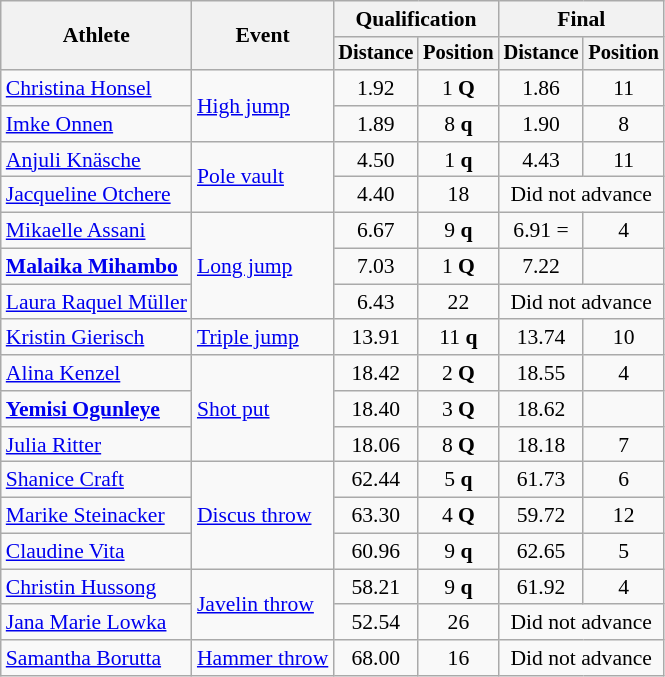<table class=wikitable style=font-size:90%>
<tr>
<th rowspan=2>Athlete</th>
<th rowspan=2>Event</th>
<th colspan=2>Qualification</th>
<th colspan=2>Final</th>
</tr>
<tr style=font-size:95%>
<th>Distance</th>
<th>Position</th>
<th>Distance</th>
<th>Position</th>
</tr>
<tr align=center>
<td align=left><a href='#'>Christina Honsel</a></td>
<td align=left rowspan=2><a href='#'>High jump</a></td>
<td>1.92</td>
<td>1 <strong>Q</strong></td>
<td>1.86</td>
<td>11</td>
</tr>
<tr align=center>
<td align=left><a href='#'>Imke Onnen</a></td>
<td>1.89</td>
<td>8 <strong>q</strong></td>
<td>1.90</td>
<td>8</td>
</tr>
<tr align=center>
<td align=left><a href='#'>Anjuli Knäsche</a></td>
<td align=left rowspan=2><a href='#'>Pole vault</a></td>
<td>4.50</td>
<td>1 <strong>q</strong></td>
<td>4.43</td>
<td>11</td>
</tr>
<tr align=center>
<td align=left><a href='#'>Jacqueline Otchere</a></td>
<td>4.40</td>
<td>18</td>
<td colspan=2>Did not advance</td>
</tr>
<tr align=center>
<td align=left><a href='#'>Mikaelle Assani</a></td>
<td align=left rowspan=3><a href='#'>Long jump</a></td>
<td>6.67</td>
<td>9 <strong>q</strong></td>
<td>6.91 =</td>
<td>4</td>
</tr>
<tr align=center>
<td align=left><strong><a href='#'>Malaika Mihambo</a></strong></td>
<td>7.03 </td>
<td>1 <strong>Q</strong></td>
<td>7.22 </td>
<td></td>
</tr>
<tr align=center>
<td align=left><a href='#'>Laura Raquel Müller</a></td>
<td>6.43</td>
<td>22</td>
<td colspan=2>Did not advance</td>
</tr>
<tr align=center>
<td align=left><a href='#'>Kristin Gierisch</a></td>
<td align=left><a href='#'>Triple jump</a></td>
<td>13.91 </td>
<td>11 <strong>q</strong></td>
<td>13.74</td>
<td>10</td>
</tr>
<tr align=center>
<td align=left><a href='#'>Alina Kenzel</a></td>
<td align=left rowspan=3><a href='#'>Shot put</a></td>
<td>18.42</td>
<td>2 <strong>Q</strong></td>
<td>18.55</td>
<td>4</td>
</tr>
<tr align=center>
<td align=left><strong><a href='#'>Yemisi Ogunleye</a></strong></td>
<td>18.40</td>
<td>3 <strong>Q</strong></td>
<td>18.62</td>
<td></td>
</tr>
<tr align=center>
<td align=left><a href='#'>Julia Ritter</a></td>
<td>18.06</td>
<td>8 <strong>Q</strong></td>
<td>18.18</td>
<td>7</td>
</tr>
<tr align=center>
<td align=left><a href='#'>Shanice Craft</a></td>
<td align=left rowspan=3><a href='#'>Discus throw</a></td>
<td>62.44</td>
<td>5 <strong>q</strong></td>
<td>61.73</td>
<td>6</td>
</tr>
<tr align=center>
<td align=left><a href='#'>Marike Steinacker</a></td>
<td>63.30</td>
<td>4 <strong>Q</strong></td>
<td>59.72</td>
<td>12</td>
</tr>
<tr align=center>
<td align=left><a href='#'>Claudine Vita</a></td>
<td>60.96</td>
<td>9 <strong>q</strong></td>
<td>62.65</td>
<td>5</td>
</tr>
<tr align=center>
<td align=left><a href='#'>Christin Hussong</a></td>
<td align=left rowspan=2><a href='#'>Javelin throw</a></td>
<td>58.21</td>
<td>9 <strong>q</strong></td>
<td>61.92 </td>
<td>4</td>
</tr>
<tr align=center>
<td align=left><a href='#'>Jana Marie Lowka</a></td>
<td>52.54</td>
<td>26</td>
<td colspan=2>Did not advance</td>
</tr>
<tr align=center>
<td align=left><a href='#'>Samantha Borutta</a></td>
<td align=left><a href='#'>Hammer throw</a></td>
<td>68.00</td>
<td>16</td>
<td colspan=2>Did not advance</td>
</tr>
</table>
